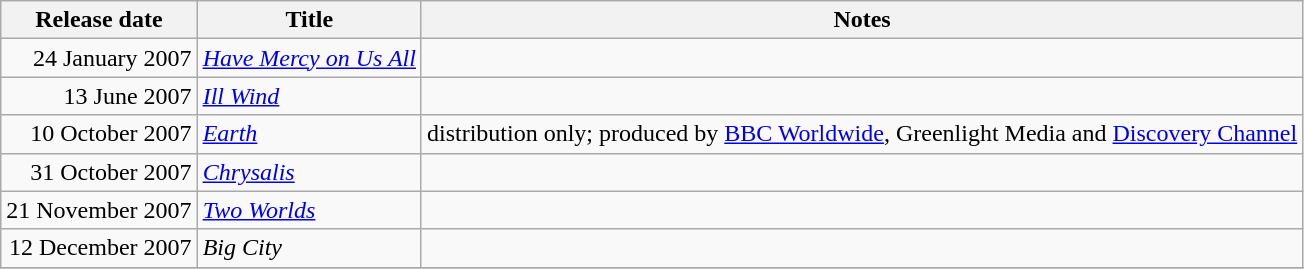<table class="wikitable sortable">
<tr>
<th scope="col">Release date</th>
<th>Title</th>
<th>Notes</th>
</tr>
<tr>
<td style="text-align:right;">24 January 2007</td>
<td><em><a href='#'>Have Mercy on Us All</a></em></td>
<td></td>
</tr>
<tr>
<td style="text-align:right;">13 June 2007</td>
<td><em><a href='#'>Ill Wind</a></em></td>
<td></td>
</tr>
<tr>
<td style="text-align:right;">10 October 2007</td>
<td><em><a href='#'>Earth</a></em></td>
<td>distribution only; produced by <a href='#'>BBC Worldwide</a>, Greenlight Media and <a href='#'>Discovery Channel</a></td>
</tr>
<tr>
<td style="text-align:right;">31 October 2007</td>
<td><em><a href='#'>Chrysalis</a></em></td>
<td></td>
</tr>
<tr>
<td style="text-align:right;">21 November 2007</td>
<td><em><a href='#'>Two Worlds</a></em></td>
<td></td>
</tr>
<tr>
<td style="text-align:right;">12 December 2007</td>
<td><em>Big City</em></td>
<td></td>
</tr>
<tr>
</tr>
</table>
